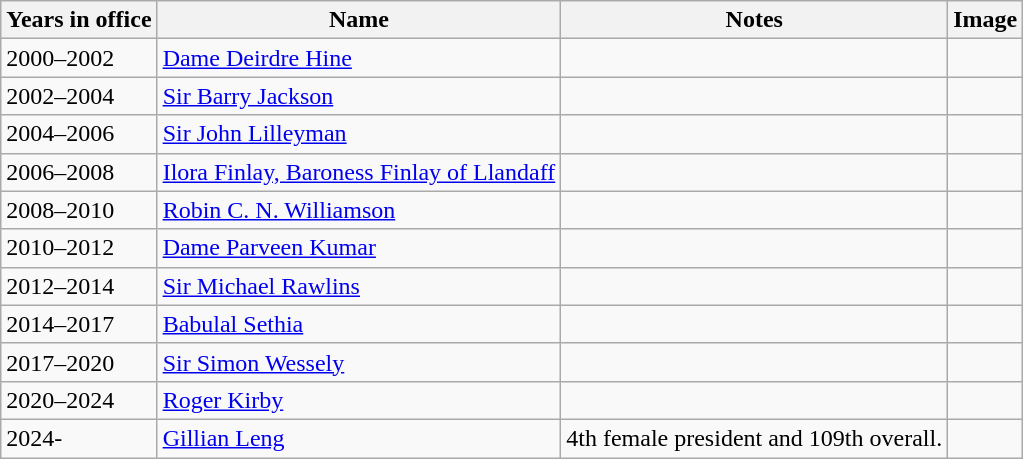<table class="wikitable">
<tr>
<th>Years in office</th>
<th>Name</th>
<th>Notes</th>
<th>Image</th>
</tr>
<tr>
<td>2000–2002</td>
<td><a href='#'>Dame Deirdre Hine</a></td>
<td></td>
<td></td>
</tr>
<tr>
<td>2002–2004</td>
<td><a href='#'>Sir Barry Jackson</a></td>
<td></td>
<td></td>
</tr>
<tr>
<td>2004–2006</td>
<td><a href='#'>Sir John Lilleyman</a></td>
<td></td>
<td></td>
</tr>
<tr>
<td>2006–2008</td>
<td><a href='#'>Ilora Finlay, Baroness Finlay of Llandaff</a></td>
<td></td>
<td></td>
</tr>
<tr>
<td>2008–2010</td>
<td><a href='#'>Robin C. N. Williamson</a></td>
<td></td>
<td></td>
</tr>
<tr>
<td>2010–2012</td>
<td><a href='#'>Dame  Parveen Kumar</a></td>
<td></td>
<td></td>
</tr>
<tr>
<td>2012–2014</td>
<td><a href='#'>Sir  Michael Rawlins</a></td>
<td></td>
<td></td>
</tr>
<tr>
<td>2014–2017</td>
<td><a href='#'>Babulal Sethia</a></td>
<td></td>
<td></td>
</tr>
<tr>
<td>2017–2020</td>
<td><a href='#'>Sir Simon Wessely</a></td>
<td></td>
<td></td>
</tr>
<tr>
<td>2020–2024</td>
<td><a href='#'>Roger Kirby</a></td>
<td></td>
<td></td>
</tr>
<tr>
<td>2024-</td>
<td><a href='#'>Gillian Leng</a></td>
<td>4th female president and 109th overall.</td>
<td></td>
</tr>
</table>
